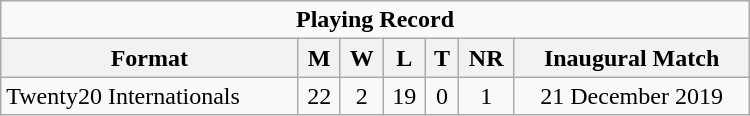<table class="wikitable" style="text-align: center; width: 500px;">
<tr>
<td colspan=7 align="center"><strong>Playing Record</strong></td>
</tr>
<tr>
<th>Format</th>
<th>M</th>
<th>W</th>
<th>L</th>
<th>T</th>
<th>NR</th>
<th>Inaugural Match</th>
</tr>
<tr>
<td align="left">Twenty20 Internationals</td>
<td>22</td>
<td>2</td>
<td>19</td>
<td>0</td>
<td>1</td>
<td>21 December 2019</td>
</tr>
</table>
